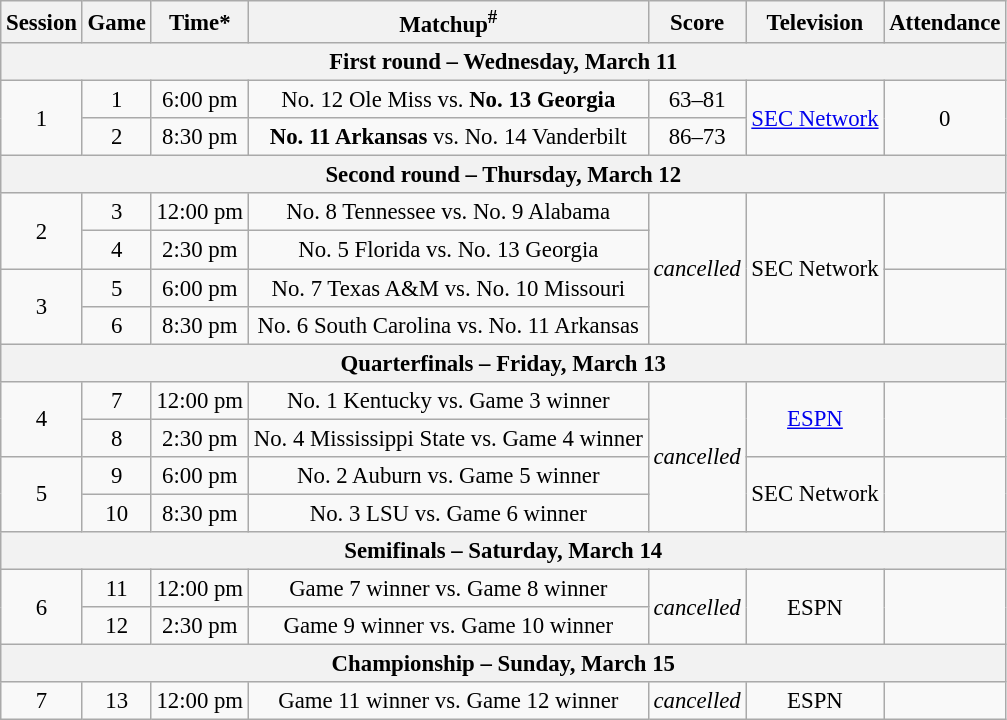<table class="wikitable" style="font-size: 95%; text-align:center">
<tr>
<th>Session</th>
<th>Game</th>
<th>Time*</th>
<th>Matchup<sup>#</sup></th>
<th>Score</th>
<th>Television</th>
<th>Attendance</th>
</tr>
<tr>
<th colspan=7>First round – Wednesday, March 11</th>
</tr>
<tr>
<td rowspan=2>1</td>
<td>1</td>
<td>6:00 pm</td>
<td>No. 12 Ole Miss vs. <strong>No. 13 Georgia</strong></td>
<td>63–81</td>
<td rowspan=2><a href='#'>SEC Network</a></td>
<td rowspan=2>0</td>
</tr>
<tr>
<td>2</td>
<td>8:30 pm</td>
<td><strong>No. 11 Arkansas</strong> vs. No. 14 Vanderbilt</td>
<td>86–73</td>
</tr>
<tr>
<th colspan=7>Second round – Thursday, March 12</th>
</tr>
<tr>
<td rowspan=2>2</td>
<td>3</td>
<td>12:00 pm</td>
<td>No. 8 Tennessee vs. No. 9 Alabama</td>
<td rowspan="4"><em>cancelled</em></td>
<td rowspan=4>SEC Network</td>
<td rowspan=2></td>
</tr>
<tr>
<td>4</td>
<td>2:30 pm</td>
<td>No. 5 Florida vs. No. 13 Georgia</td>
</tr>
<tr>
<td rowspan=2>3</td>
<td>5</td>
<td>6:00 pm</td>
<td>No. 7 Texas A&M vs. No. 10 Missouri</td>
<td rowspan=2></td>
</tr>
<tr>
<td>6</td>
<td>8:30 pm</td>
<td>No. 6 South Carolina vs. No. 11 Arkansas</td>
</tr>
<tr>
<th colspan=7>Quarterfinals – Friday, March 13</th>
</tr>
<tr>
<td rowspan=2>4</td>
<td>7</td>
<td>12:00 pm</td>
<td>No. 1 Kentucky vs. Game 3 winner</td>
<td rowspan="4"><em>cancelled</em></td>
<td rowspan=2><a href='#'>ESPN</a></td>
<td rowspan=2></td>
</tr>
<tr>
<td>8</td>
<td>2:30 pm</td>
<td>No. 4 Mississippi State vs. Game 4 winner</td>
</tr>
<tr>
<td rowspan=2>5</td>
<td>9</td>
<td>6:00 pm</td>
<td>No. 2 Auburn vs. Game 5 winner</td>
<td rowspan=2>SEC Network</td>
<td rowspan=2></td>
</tr>
<tr>
<td>10</td>
<td>8:30 pm</td>
<td>No. 3 LSU vs. Game 6 winner</td>
</tr>
<tr>
<th colspan=7>Semifinals – Saturday, March 14</th>
</tr>
<tr>
<td rowspan=2>6</td>
<td>11</td>
<td>12:00 pm</td>
<td>Game 7 winner vs. Game 8 winner</td>
<td rowspan="2"><em>cancelled</em></td>
<td rowspan=2>ESPN</td>
<td rowspan=2></td>
</tr>
<tr>
<td>12</td>
<td>2:30 pm</td>
<td>Game 9 winner vs. Game 10 winner</td>
</tr>
<tr>
<th colspan=7>Championship – Sunday, March 15</th>
</tr>
<tr>
<td>7</td>
<td>13</td>
<td>12:00 pm</td>
<td>Game 11 winner vs. Game 12 winner</td>
<td><em>cancelled</em></td>
<td>ESPN</td>
<td></td>
</tr>
</table>
